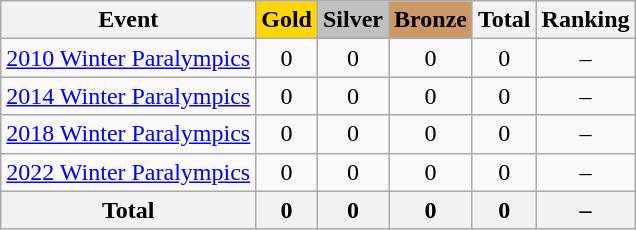<table class="wikitable sortable" style="text-align:center;">
<tr>
<th>Event</th>
<td style="background:gold; font-weight:bold;">Gold</td>
<td style="background:silver; font-weight:bold;">Silver</td>
<td style="background:#cc9966; font-weight:bold;">Bronze</td>
<th>Total</th>
<th>Ranking</th>
</tr>
<tr>
<td> <a href='#'>2010 Winter Paralympics</a></td>
<td>0</td>
<td>0</td>
<td>0</td>
<td>0</td>
<td>–</td>
</tr>
<tr>
<td> <a href='#'>2014 Winter Paralympics</a></td>
<td>0</td>
<td>0</td>
<td>0</td>
<td>0</td>
<td>–</td>
</tr>
<tr>
<td> <a href='#'>2018 Winter Paralympics</a></td>
<td>0</td>
<td>0</td>
<td>0</td>
<td>0</td>
<td>–</td>
</tr>
<tr>
<td> <a href='#'>2022 Winter Paralympics</a></td>
<td>0</td>
<td>0</td>
<td>0</td>
<td>0</td>
<td>–</td>
</tr>
<tr>
<th>Total</th>
<th>0</th>
<th>0</th>
<th>0</th>
<th>0</th>
<th>–</th>
</tr>
</table>
